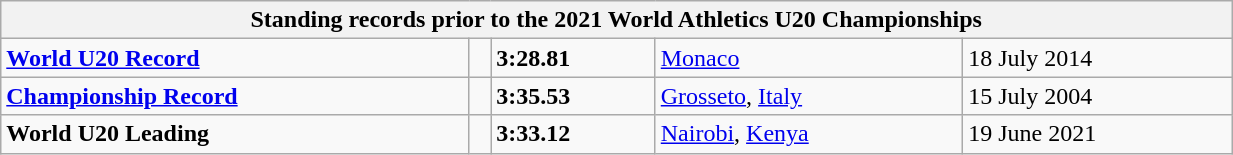<table class="wikitable" width=65%>
<tr>
<th colspan=5>Standing records prior to the 2021 World Athletics U20 Championships</th>
</tr>
<tr>
<td><strong><a href='#'>World U20 Record</a></strong></td>
<td></td>
<td><strong>3:28.81</strong></td>
<td><a href='#'>Monaco</a></td>
<td>18 July 2014</td>
</tr>
<tr>
<td><strong><a href='#'>Championship Record</a></strong></td>
<td></td>
<td><strong>3:35.53</strong></td>
<td><a href='#'>Grosseto</a>, <a href='#'>Italy</a></td>
<td>15 July 2004</td>
</tr>
<tr>
<td><strong>World U20 Leading</strong></td>
<td></td>
<td><strong>3:33.12</strong></td>
<td><a href='#'>Nairobi</a>, <a href='#'>Kenya</a></td>
<td>19 June 2021</td>
</tr>
</table>
